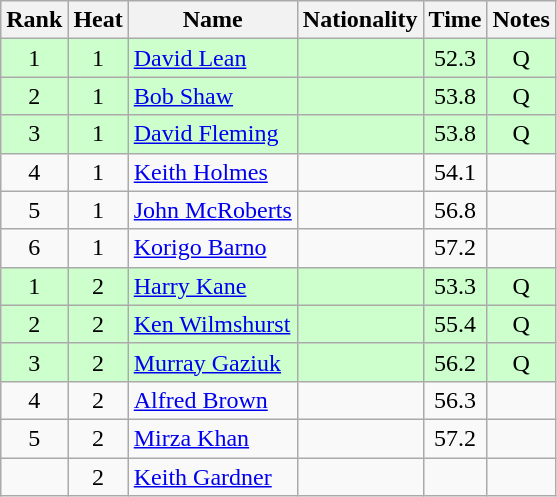<table class="wikitable sortable" style="text-align:center">
<tr>
<th>Rank</th>
<th>Heat</th>
<th>Name</th>
<th>Nationality</th>
<th>Time</th>
<th>Notes</th>
</tr>
<tr bgcolor=ccffcc>
<td>1</td>
<td>1</td>
<td align=left><a href='#'>David Lean</a></td>
<td align=left></td>
<td>52.3</td>
<td>Q</td>
</tr>
<tr bgcolor=ccffcc>
<td>2</td>
<td>1</td>
<td align=left><a href='#'>Bob Shaw</a></td>
<td align=left></td>
<td>53.8</td>
<td>Q</td>
</tr>
<tr bgcolor=ccffcc>
<td>3</td>
<td>1</td>
<td align=left><a href='#'>David Fleming</a></td>
<td align=left></td>
<td>53.8</td>
<td>Q</td>
</tr>
<tr>
<td>4</td>
<td>1</td>
<td align=left><a href='#'>Keith Holmes</a></td>
<td align=left></td>
<td>54.1</td>
<td></td>
</tr>
<tr>
<td>5</td>
<td>1</td>
<td align=left><a href='#'>John McRoberts</a></td>
<td align=left></td>
<td>56.8</td>
<td></td>
</tr>
<tr>
<td>6</td>
<td>1</td>
<td align=left><a href='#'>Korigo Barno</a></td>
<td align=left></td>
<td>57.2</td>
<td></td>
</tr>
<tr bgcolor=ccffcc>
<td>1</td>
<td>2</td>
<td align=left><a href='#'>Harry Kane</a></td>
<td align=left></td>
<td>53.3</td>
<td>Q</td>
</tr>
<tr bgcolor=ccffcc>
<td>2</td>
<td>2</td>
<td align=left><a href='#'>Ken Wilmshurst</a></td>
<td align=left></td>
<td>55.4</td>
<td>Q</td>
</tr>
<tr bgcolor=ccffcc>
<td>3</td>
<td>2</td>
<td align=left><a href='#'>Murray Gaziuk</a></td>
<td align=left></td>
<td>56.2</td>
<td>Q</td>
</tr>
<tr>
<td>4</td>
<td>2</td>
<td align=left><a href='#'>Alfred Brown</a></td>
<td align=left></td>
<td>56.3</td>
<td></td>
</tr>
<tr>
<td>5</td>
<td>2</td>
<td align=left><a href='#'>Mirza Khan</a></td>
<td align=left></td>
<td>57.2</td>
<td></td>
</tr>
<tr>
<td></td>
<td>2</td>
<td align=left><a href='#'>Keith Gardner</a></td>
<td align=left></td>
<td></td>
<td></td>
</tr>
</table>
